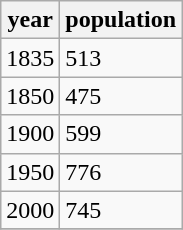<table class="wikitable">
<tr>
<th>year</th>
<th>population</th>
</tr>
<tr>
<td>1835</td>
<td>513</td>
</tr>
<tr>
<td>1850</td>
<td>475</td>
</tr>
<tr>
<td>1900</td>
<td>599</td>
</tr>
<tr>
<td>1950</td>
<td>776</td>
</tr>
<tr>
<td>2000</td>
<td>745</td>
</tr>
<tr>
</tr>
</table>
